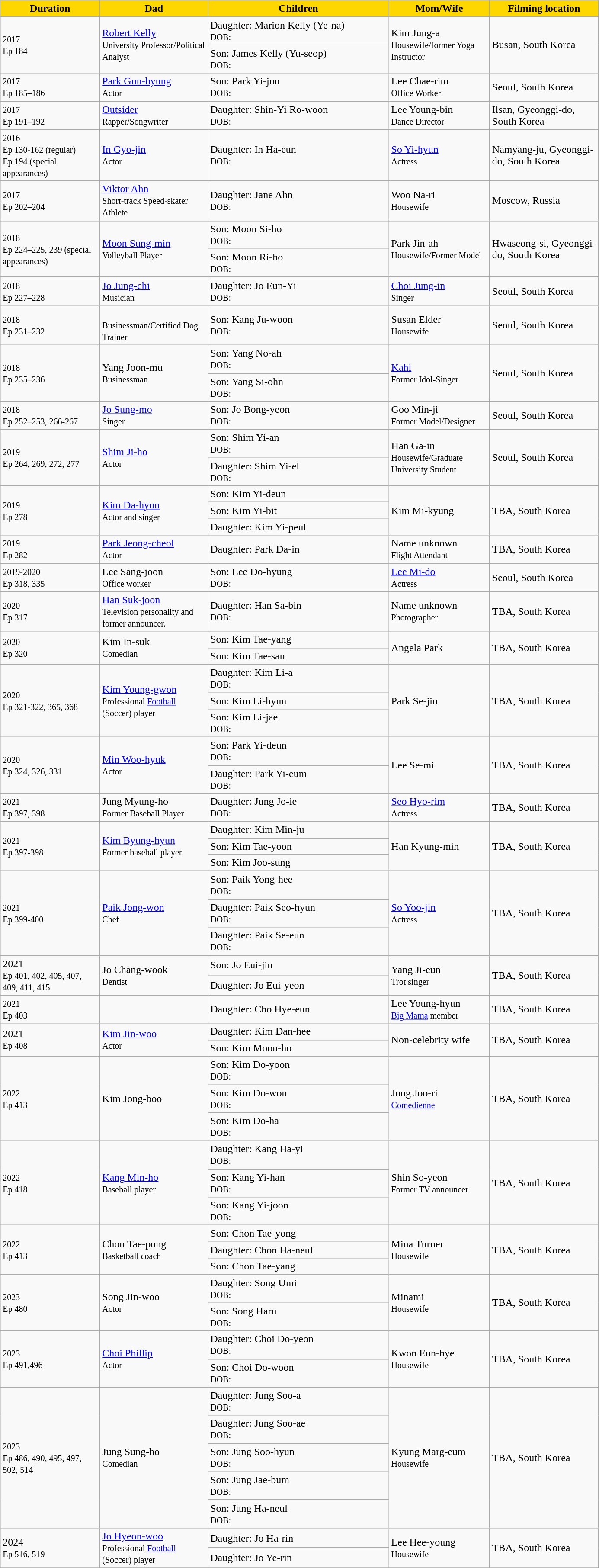<table class="wikitable plainrowheaders" style="width:73%;">
<tr>
<th scope="col"  style="background:gold; color:#000; width:11%;">Duration</th>
<th scope="col"  style="background:gold; color:#000; width:8%;">Dad</th>
<th scope="col"  style="background:gold; color:#000; width:20%;">Children</th>
<th scope="col"  style="background:gold; color:#000; width:8%;">Mom/Wife</th>
<th scope="col"  style="background:gold; color:#000; width:12%;">Filming location</th>
</tr>
<tr>
<td rowspan=2><small>2017<br>Ep 184</small></td>
<td rowspan=2> <a href='#'>Robert Kelly</a><br><small>University Professor/Political Analyst</small></td>
<td>Daughter: Marion Kelly (Ye-na)<br><small>DOB: </small></td>
<td rowspan=2>Kim Jung-a <br><small>Housewife/former Yoga Instructor</small></td>
<td rowspan=2>Busan, South Korea</td>
</tr>
<tr>
<td>Son: James Kelly (Yu-seop)<br><small>DOB: </small></td>
</tr>
<tr>
<td rowspan><small>2017<br>Ep 185–186</small></td>
<td rowspan><a href='#'>Park Gun-hyung</a><br><small>Actor</small></td>
<td>Son: Park Yi-jun<br><small>DOB: </small></td>
<td rowspan>Lee Chae-rim <br><small>Office Worker</small></td>
<td rowspan>Seoul, South Korea</td>
</tr>
<tr>
<td><small>2017<br>Ep 191–192 </small></td>
<td><a href='#'>Outsider</a><br><small>Rapper/Songwriter</small></td>
<td>Daughter: Shin-Yi Ro-woon<br><small>DOB: </small></td>
<td>Lee Young-bin<br><small>Dance Director</small></td>
<td>Ilsan, Gyeonggi-do, South Korea</td>
</tr>
<tr>
<td><small>2016<br>Ep 130-162 (regular)<br>Ep 194 (special appearances)</small></td>
<td><a href='#'>In Gyo-jin</a><br><small>Actor</small></td>
<td>Daughter: In Ha-eun<br><small>DOB: </small></td>
<td><a href='#'>So Yi-hyun</a><br><small>Actress</small></td>
<td>Namyang-ju, Gyeonggi-do, South Korea</td>
</tr>
<tr>
<td><small>2017<br>Ep 202–204 </small></td>
<td><a href='#'>Viktor Ahn</a><br><small>Short-track Speed-skater Athlete</small></td>
<td>Daughter: Jane Ahn<br><small>DOB: </small></td>
<td>Woo Na-ri<br><small>Housewife</small></td>
<td>Moscow, Russia</td>
</tr>
<tr>
<td rowspan=2><small>2018<br>Ep 224–225, 239 (special appearances)</small></td>
<td rowspan=2><a href='#'>Moon Sung-min</a><br><small>Volleyball Player</small></td>
<td>Son: Moon Si-ho<br><small>DOB: </small></td>
<td rowspan=2>Park Jin-ah <br><small>Housewife/Former Model</small></td>
<td rowspan=2>Hwaseong-si, Gyeonggi-do, South Korea</td>
</tr>
<tr>
<td>Son: Moon Ri-ho<br><small>DOB: </small></td>
</tr>
<tr>
<td><small>2018<br>Ep 227–228 </small></td>
<td><a href='#'>Jo Jung-chi</a><br><small>Musician</small></td>
<td>Daughter: Jo Eun-Yi <br><small>DOB: </small></td>
<td><a href='#'>Choi Jung-in</a><br><small>Singer</small></td>
<td>Seoul, South Korea</td>
</tr>
<tr>
<td><small>2018<br>Ep 231–232 </small></td>
<td><br><small>Businessman/Certified Dog Trainer</small></td>
<td>Son: Kang Ju-woon <br><small>DOB: </small></td>
<td> Susan Elder <br><small>Housewife</small></td>
<td>Seoul, South Korea</td>
</tr>
<tr>
<td rowspan=2><small>2018<br>Ep 235–236 </small></td>
<td rowspan=2>Yang Joon-mu<br><small>Businessman</small></td>
<td>Son: Yang No-ah<br><small>DOB: </small></td>
<td rowspan=2><a href='#'>Kahi</a> <br><small>Former Idol-Singer</small></td>
<td rowspan=2>Seoul, South Korea</td>
</tr>
<tr>
<td>Son: Yang Si-ohn<br><small>DOB:</small></td>
</tr>
<tr>
<td rowspan><small>2018<br>Ep 252–253, 266-267</small></td>
<td rowspan><a href='#'>Jo Sung-mo</a><br><small>Singer</small></td>
<td>Son: Jo Bong-yeon<br><small>DOB: </small></td>
<td rowspan>Goo Min-ji <br><small>Former Model/Designer</small></td>
<td rowspan>Seoul, South Korea</td>
</tr>
<tr>
<td rowspan=2><small>2019<br>Ep 264, 269, 272, 277</small></td>
<td rowspan=2><a href='#'>Shim Ji-ho</a><br><small>Actor</small></td>
<td>Son: Shim Yi-an <br><small>DOB: </small></td>
<td rowspan=2>Han Ga-in<br><small>Housewife/Graduate University Student</small></td>
<td rowspan=2>Seoul, South Korea</td>
</tr>
<tr>
<td>Daughter: Shim Yi-el<br><small>DOB: </small></td>
</tr>
<tr>
<td rowspan=3><small>2019</small><br><small>Ep 278</small></td>
<td rowspan=3><a href='#'>Kim Da-hyun</a><br><small>Actor and singer</small></td>
<td>Son: Kim Yi-deun</td>
<td rowspan=3>Kim Mi-kyung</td>
<td rowspan=3>TBA, South Korea</td>
</tr>
<tr>
<td>Son: Kim Yi-bit</td>
</tr>
<tr>
<td>Daughter: Kim Yi-peul</td>
</tr>
<tr>
<td><small>2019</small><br><small>Ep 282</small></td>
<td><a href='#'>Park Jeong-cheol</a><br><small>Actor</small></td>
<td>Daughter: Park Da-in</td>
<td>Name unknown<br><small>Flight Attendant</small></td>
<td>TBA, South Korea</td>
</tr>
<tr>
<td><small>2019-2020</small><br><small>Ep 318, 335</small></td>
<td>Lee Sang-joon<br><small>Office worker</small></td>
<td>Son: Lee Do-hyung<br><small>DOB: </small></td>
<td><a href='#'>Lee Mi-do</a><br><small>Actress</small></td>
<td>Seoul, South Korea</td>
</tr>
<tr>
<td><small>2020</small><br><small>Ep 317</small></td>
<td><a href='#'>Han Suk-joon</a><br><small>Television personality and former announcer.</small></td>
<td>Daughter: Han Sa-bin<br><small>DOB: </small></td>
<td>Name unknown<br><small>Photographer</small></td>
<td>TBA, South Korea</td>
</tr>
<tr>
<td rowspan=2><small>2020</small><br><small>Ep 320</small></td>
<td rowspan=2>Kim In-suk<br><small>Comedian</small></td>
<td>Son: Kim Tae-yang</td>
<td rowspan=2>Angela Park</td>
<td rowspan=2>TBA, South Korea</td>
</tr>
<tr>
<td>Son: Kim Tae-san</td>
</tr>
<tr>
<td rowspan=3><small>2020</small><br><small>Ep 321-322, 365, 368</small></td>
<td rowspan=3><a href='#'>Kim Young-gwon</a><br><small>Professional <a href='#'>Football</a> (Soccer) player</small></td>
<td>Daughter: Kim Li-a <br><small>DOB: </small></td>
<td rowspan=3>Park Se-jin</td>
<td rowspan=3>TBA, South Korea</td>
</tr>
<tr>
<td>Son: Kim Li-hyun</td>
</tr>
<tr>
<td>Son: Kim Li-jae <br><small>DOB: </small></td>
</tr>
<tr>
<td rowspan=2><small>2020</small><br><small>Ep 324, 326, 331</small></td>
<td rowspan=2><a href='#'>Min Woo-hyuk</a><br><small>Actor</small></td>
<td>Son: Park Yi-deun <br><small>DOB: </small></td>
<td rowspan=2>Lee Se-mi</td>
<td rowspan=2>TBA, South Korea</td>
</tr>
<tr>
<td>Daughter: Park Yi-eum <br><small>DOB: </small></td>
</tr>
<tr>
<td><small>2021</small><br><small>Ep 397, 398</small></td>
<td>Jung Myung-ho<br><small>Former Baseball Player</small></td>
<td>Daughter: Jung Jo-ie<br><small>DOB: </small></td>
<td><a href='#'>Seo Hyo-rim</a><br><small>Actress</small></td>
<td>TBA, South Korea</td>
</tr>
<tr>
<td rowspan=3><small>2021</small><br><small>Ep 397-398</small></td>
<td rowspan=3><a href='#'>Kim Byung-hyun</a><br><small>Former baseball player</small></td>
<td>Daughter: Kim Min-ju</td>
<td rowspan=3>Han Kyung-min</td>
<td rowspan=3>TBA, South Korea</td>
</tr>
<tr>
<td>Son: Kim Tae-yoon</td>
</tr>
<tr>
<td>Son: Kim Joo-sung</td>
</tr>
<tr>
<td rowspan=3><small>2021</small><br><small>Ep 399-400</small></td>
<td rowspan=3><a href='#'>Paik Jong-won</a><br><small>Chef</small></td>
<td>Son: Paik Yong-hee<br><small>DOB:</small></td>
<td rowspan=3><a href='#'>So Yoo-jin</a><br><small>Actress</small></td>
<td rowspan=3>TBA, South Korea</td>
</tr>
<tr>
<td>Daughter: Paik Seo-hyun <br><small>DOB: </small></td>
</tr>
<tr>
<td>Daughter: Paik Se-eun <br><small>DOB: </small></td>
</tr>
<tr>
<td rowspan=2>2021<br><small>Ep 401, 402, 405, 407, 409, 411, 415</small></td>
<td rowspan=2>Jo Chang-wook<br><small>Dentist</small></td>
<td>Son: Jo Eui-jin</td>
<td rowspan=2>Yang Ji-eun<br><small>Trot singer</small></td>
<td rowspan=2>TBA, South Korea</td>
</tr>
<tr>
<td>Daughter: Jo Eui-yeon</td>
</tr>
<tr>
<td><small>2021<br>Ep 403</small></td>
<td></td>
<td>Daughter: Cho Hye-eun</td>
<td>Lee Young-hyun<br><small><a href='#'>Big Mama</a> member</small></td>
<td>TBA, South Korea</td>
</tr>
<tr>
<td rowspan=2>2021<br><small>Ep 408</small></td>
<td rowspan=2><a href='#'>Kim Jin-woo</a><br><small>Actor</small></td>
<td>Daughter: Kim Dan-hee</td>
<td rowspan=2>Non-celebrity wife</td>
<td rowspan=2>TBA, South Korea</td>
</tr>
<tr>
<td>Son: Kim Moon-ho</td>
</tr>
<tr>
<td rowspan=3><small>2022</small><br><small>Ep 413</small></td>
<td rowspan=3>Kim Jong-boo</td>
<td>Son: Kim Do-yoon <br><small>DOB: </small></td>
<td rowspan=3>Jung Joo-ri<br><small><a href='#'>Comedienne</a></small></td>
<td rowspan=3>TBA, South Korea</td>
</tr>
<tr>
<td>Son: Kim Do-won <br><small>DOB: </small></td>
</tr>
<tr>
<td>Son: Kim Do-ha <br><small>DOB: </small></td>
</tr>
<tr>
<td rowspan=3><small>2022</small><br><small>Ep 418</small></td>
<td rowspan=3><a href='#'>Kang Min-ho</a> <br><small>Baseball player</small></td>
<td>Daughter: Kang Ha-yi <br><small>DOB: </small></td>
<td rowspan=3>Shin So-yeon <br><small>Former TV announcer</small></td>
<td rowspan=3>TBA, South Korea</td>
</tr>
<tr>
<td>Son: Kang Yi-han <br><small>DOB: </small></td>
</tr>
<tr>
<td>Son: Kang Yi-joon <br><small>DOB: </small></td>
</tr>
<tr>
<td rowspan=3><small>2022</small><br><small>Ep 413</small></td>
<td rowspan=3>Chon Tae-pung<br><small>Basketball coach</small></td>
<td>Son: Chon Tae-yong <br></td>
<td rowspan=3>Mina Turner<br><small>Housewife</small></td>
<td rowspan=3>TBA, South Korea</td>
</tr>
<tr>
<td>Daughter: Chon Ha-neul <br></td>
</tr>
<tr>
<td>Son: Chon Tae-yang <br></td>
</tr>
<tr>
<td rowspan=2><small>2023</small><br><small>Ep 480</small></td>
<td rowspan=2>Song Jin-woo<br><small>Actor</small></td>
<td>Daughter: Song Umi <br><small>DOB: </small></td>
<td rowspan=2>Minami<br><small>Housewife</small></td>
<td rowspan=2>TBA, South Korea</td>
</tr>
<tr>
<td>Son: Song Haru <br><small>DOB: </small></td>
</tr>
<tr>
<td rowspan=2><small>2023</small><br><small>Ep 491,496</small></td>
<td rowspan=2><a href='#'>Choi Phillip</a><br><small>Actor</small></td>
<td>Daughter: Choi Do-yeon <br><small>DOB: </small></td>
<td rowspan=2>Kwon Eun-hye <br><small>Housewife</small></td>
<td rowspan=2>TBA, South Korea</td>
</tr>
<tr>
<td>Son: Choi Do-woon <br><small>DOB: </small></td>
</tr>
<tr>
<td rowspan=5><small>2023</small><br><small>Ep 486, 490, 495, 497, 502, 514</small></td>
<td rowspan=5>Jung Sung-ho<br><small>Comedian</small></td>
<td>Daughter: Jung Soo-a <br><small>DOB: </small></td>
<td rowspan=5>Kyung Marg-eum <br><small>Housewife</small></td>
<td rowspan=5>TBA, South Korea</td>
</tr>
<tr>
<td>Daughter: Jung Soo-ae <br><small>DOB: </small></td>
</tr>
<tr>
<td>Son: Jung Soo-hyun <br><small>DOB: </small></td>
</tr>
<tr>
<td>Son: Jung Jae-bum <br><small>DOB: </small></td>
</tr>
<tr>
<td>Son: Jung Ha-neul <br><small>DOB: </small></td>
</tr>
<tr>
<td rowspan=2>2024<br><small>Ep 516, 519</small></td>
<td rowspan=2><a href='#'>Jo Hyeon-woo</a><br><small>Professional <a href='#'>Football</a> (Soccer) player</small></td>
<td>Daughter: Jo Ha-rin</td>
<td rowspan=2>Lee Hee-young<br><small>Housewife</small></td>
<td rowspan=2>TBA, South Korea</td>
</tr>
<tr>
<td>Daughter: Jo Ye-rin</td>
</tr>
<tr>
</tr>
</table>
